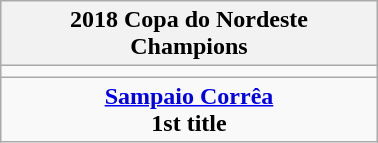<table class="wikitable" style="text-align: center; margin: 0 auto; width: 20%">
<tr>
<th>2018 Copa do Nordeste<br>Champions</th>
</tr>
<tr>
<td></td>
</tr>
<tr>
<td><strong><a href='#'>Sampaio Corrêa</a></strong><br><strong>1st title</strong></td>
</tr>
</table>
